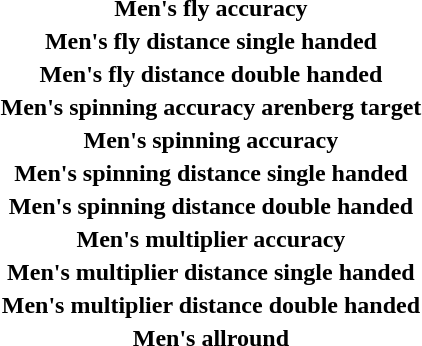<table>
<tr>
<th scope="row">Men's fly accuracy</th>
<td></td>
<td></td>
<td></td>
</tr>
<tr>
<th scope="row">Men's fly distance single handed</th>
<td></td>
<td></td>
<td></td>
</tr>
<tr>
<th scope="row">Men's fly distance double handed</th>
<td></td>
<td></td>
<td></td>
</tr>
<tr>
<th scope="row">Men's spinning accuracy arenberg target</th>
<td></td>
<td></td>
<td></td>
</tr>
<tr>
<th scope="row">Men's spinning accuracy</th>
<td></td>
<td></td>
<td></td>
</tr>
<tr>
<th scope="row">Men's spinning distance single handed</th>
<td></td>
<td></td>
<td></td>
</tr>
<tr>
<th scope="row">Men's spinning distance double handed</th>
<td></td>
<td></td>
<td></td>
</tr>
<tr>
<th scope="row">Men's multiplier accuracy</th>
<td></td>
<td></td>
<td></td>
</tr>
<tr>
<th scope="row">Men's multiplier distance single handed</th>
<td></td>
<td></td>
<td></td>
</tr>
<tr>
<th scope="row">Men's multiplier distance double handed</th>
<td></td>
<td></td>
<td></td>
</tr>
<tr>
<th scope="row">Men's allround</th>
<td></td>
<td></td>
<td></td>
</tr>
</table>
